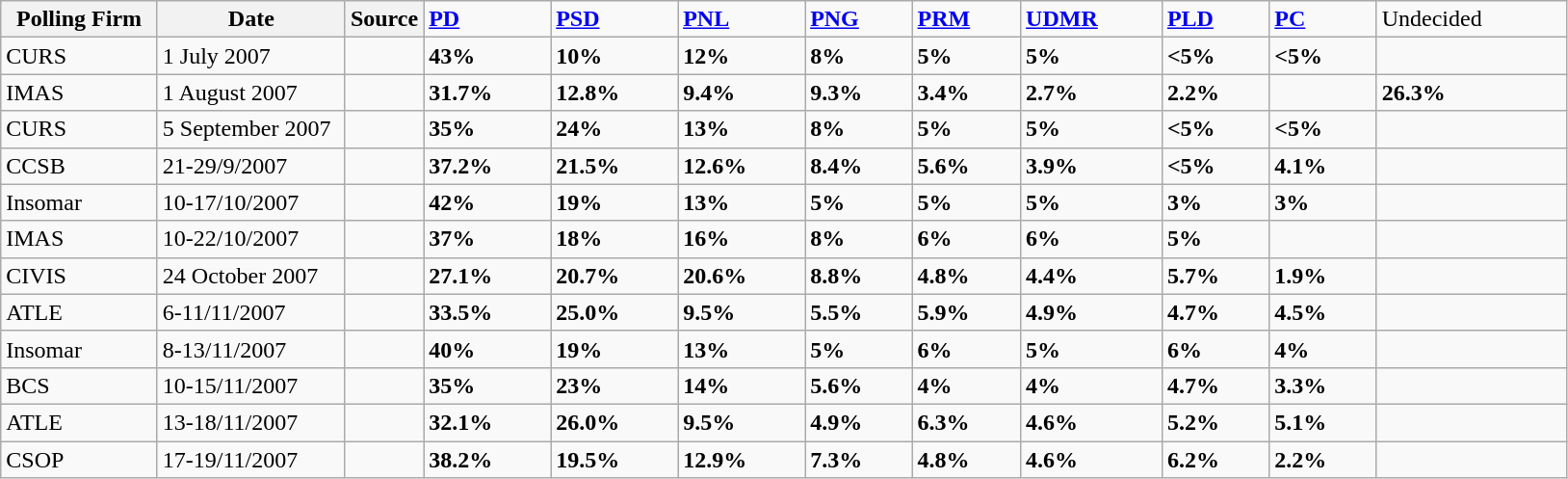<table class="wikitable">
<tr>
<th width=10%>Polling Firm</th>
<th width=12%>Date</th>
<th width=5%>Source</th>
<td><strong><a href='#'>PD</a></strong></td>
<td><strong><a href='#'>PSD</a></strong></td>
<td><strong><a href='#'>PNL</a></strong></td>
<td><strong><a href='#'>PNG</a></strong></td>
<td><strong><a href='#'>PRM</a></strong></td>
<td><strong><a href='#'>UDMR</a></strong></td>
<td><strong><a href='#'>PLD</a></strong></td>
<td><strong><a href='#'>PC</a></strong></td>
<td>Undecided</td>
</tr>
<tr>
<td>CURS</td>
<td>1 July 2007</td>
<td></td>
<td><strong>43%</strong></td>
<td><strong>10%</strong></td>
<td><strong>12%</strong></td>
<td><strong>8%</strong></td>
<td><strong>5%</strong></td>
<td><strong>5%</strong></td>
<td><strong><5%</strong></td>
<td><strong><5%</strong></td>
<td></td>
</tr>
<tr>
<td>IMAS</td>
<td>1 August 2007</td>
<td></td>
<td><strong>31.7%</strong></td>
<td><strong>12.8%</strong></td>
<td><strong>9.4%</strong></td>
<td><strong>9.3%</strong></td>
<td><strong>3.4%</strong></td>
<td><strong>2.7%</strong></td>
<td><strong>2.2%</strong></td>
<td></td>
<td><strong>26.3%</strong></td>
</tr>
<tr>
<td>CURS</td>
<td>5 September 2007</td>
<td></td>
<td><strong>35%</strong></td>
<td><strong>24%</strong></td>
<td><strong>13%</strong></td>
<td><strong>8%</strong></td>
<td><strong>5%</strong></td>
<td><strong>5%</strong></td>
<td><strong><5%</strong></td>
<td><strong><5%</strong></td>
<td></td>
</tr>
<tr>
<td>CCSB</td>
<td>21-29/9/2007</td>
<td></td>
<td><strong>37.2%</strong></td>
<td><strong>21.5%</strong></td>
<td><strong>12.6%</strong></td>
<td><strong>8.4%</strong></td>
<td><strong>5.6%</strong></td>
<td><strong>3.9%</strong></td>
<td><strong><5%</strong></td>
<td><strong>4.1%</strong></td>
<td></td>
</tr>
<tr>
<td>Insomar</td>
<td>10-17/10/2007</td>
<td></td>
<td><strong>42%</strong></td>
<td><strong>19%</strong></td>
<td><strong>13%</strong></td>
<td><strong>5%</strong></td>
<td><strong>5%</strong></td>
<td><strong>5%</strong></td>
<td><strong>3%</strong></td>
<td><strong>3%</strong></td>
<td></td>
</tr>
<tr>
<td>IMAS</td>
<td>10-22/10/2007</td>
<td></td>
<td><strong>37%</strong></td>
<td><strong>18%</strong></td>
<td><strong>16%</strong></td>
<td><strong>8%</strong></td>
<td><strong>6%</strong></td>
<td><strong>6%</strong></td>
<td><strong>5%</strong></td>
<td></td>
<td></td>
</tr>
<tr>
<td>CIVIS</td>
<td>24 October 2007</td>
<td></td>
<td><strong>27.1%</strong></td>
<td><strong>20.7%</strong></td>
<td><strong>20.6%</strong></td>
<td><strong>8.8%</strong></td>
<td><strong>4.8%</strong></td>
<td><strong>4.4%</strong></td>
<td><strong>5.7%</strong></td>
<td><strong>1.9%</strong></td>
<td></td>
</tr>
<tr>
<td>ATLE</td>
<td>6-11/11/2007</td>
<td></td>
<td><strong>33.5%</strong></td>
<td><strong>25.0%</strong></td>
<td><strong>9.5%</strong></td>
<td><strong>5.5%</strong></td>
<td><strong>5.9%</strong></td>
<td><strong>4.9%</strong></td>
<td><strong>4.7%</strong></td>
<td><strong>4.5%</strong></td>
<td></td>
</tr>
<tr>
<td>Insomar</td>
<td>8-13/11/2007</td>
<td></td>
<td><strong>40%</strong></td>
<td><strong>19%</strong></td>
<td><strong>13%</strong></td>
<td><strong>5%</strong></td>
<td><strong>6%</strong></td>
<td><strong>5%</strong></td>
<td><strong>6%</strong></td>
<td><strong>4%</strong></td>
<td></td>
</tr>
<tr>
<td>BCS</td>
<td>10-15/11/2007</td>
<td></td>
<td><strong>35%</strong></td>
<td><strong>23%</strong></td>
<td><strong>14%</strong></td>
<td><strong>5.6%</strong></td>
<td><strong>4%</strong></td>
<td><strong>4%</strong></td>
<td><strong>4.7%</strong></td>
<td><strong>3.3%</strong></td>
<td></td>
</tr>
<tr>
<td>ATLE</td>
<td>13-18/11/2007</td>
<td> </td>
<td><strong>32.1%</strong></td>
<td><strong>26.0%</strong></td>
<td><strong>9.5%</strong></td>
<td><strong>4.9%</strong></td>
<td><strong>6.3%</strong></td>
<td><strong>4.6%</strong></td>
<td><strong>5.2%</strong></td>
<td><strong>5.1%</strong></td>
<td></td>
</tr>
<tr>
<td>CSOP</td>
<td>17-19/11/2007</td>
<td></td>
<td><strong>38.2%</strong></td>
<td><strong>19.5%</strong></td>
<td><strong>12.9%</strong></td>
<td><strong>7.3%</strong></td>
<td><strong>4.8%</strong></td>
<td><strong>4.6%</strong></td>
<td><strong>6.2%</strong></td>
<td><strong>2.2%</strong></td>
<td></td>
</tr>
</table>
